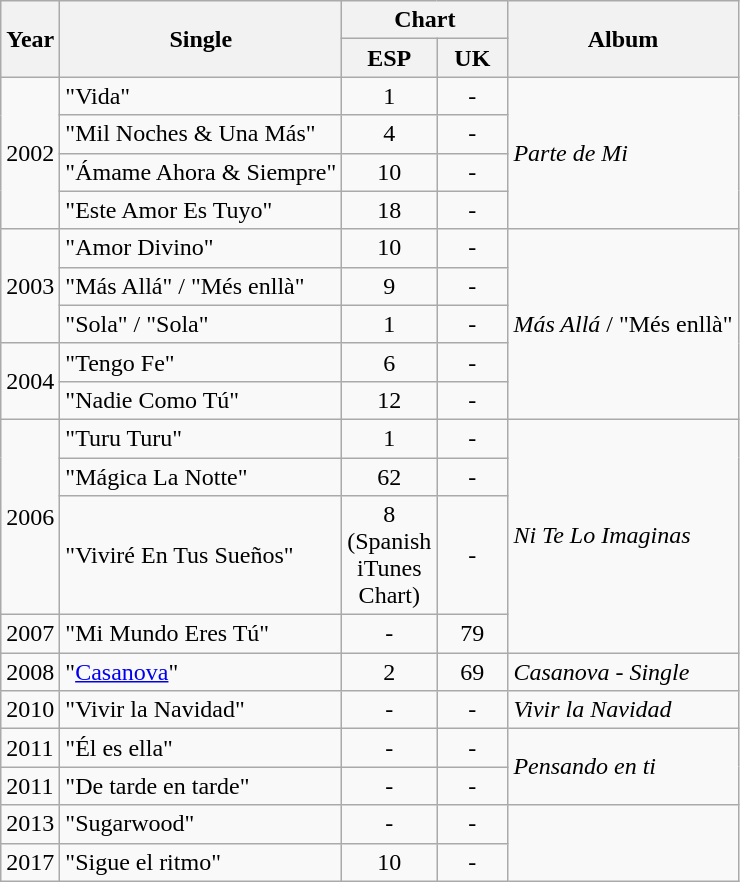<table class="wikitable">
<tr>
<th rowspan="2">Year</th>
<th rowspan="2">Single</th>
<th colspan="2">Chart</th>
<th rowspan="2">Album</th>
</tr>
<tr>
<th style="width:40px;">ESP</th>
<th style="width:40px;">UK</th>
</tr>
<tr>
<td rowspan="4">2002</td>
<td>"Vida"</td>
<td style="text-align:center;">1</td>
<td style="text-align:center;">-</td>
<td rowspan="4"><em>Parte de Mi</em></td>
</tr>
<tr>
<td>"Mil Noches & Una Más"</td>
<td style="text-align:center;">4</td>
<td style="text-align:center;">-</td>
</tr>
<tr>
<td>"Ámame Ahora & Siempre"</td>
<td style="text-align:center;">10</td>
<td style="text-align:center;">-</td>
</tr>
<tr>
<td>"Este Amor Es Tuyo"</td>
<td style="text-align:center;">18</td>
<td style="text-align:center;">-</td>
</tr>
<tr>
<td rowspan="3">2003</td>
<td>"Amor Divino"</td>
<td style="text-align:center;">10</td>
<td style="text-align:center;">-</td>
<td rowspan="5"><em>Más Allá</em> / "Més enllà"</td>
</tr>
<tr>
<td>"Más Allá" / "Més enllà"</td>
<td style="text-align:center;">9</td>
<td style="text-align:center;">-</td>
</tr>
<tr>
<td>"Sola" / "Sola"</td>
<td style="text-align:center;">1</td>
<td style="text-align:center;">-</td>
</tr>
<tr>
<td rowspan="2">2004</td>
<td>"Tengo Fe"</td>
<td style="text-align:center;">6</td>
<td style="text-align:center;">-</td>
</tr>
<tr>
<td>"Nadie Como Tú"</td>
<td style="text-align:center;">12</td>
<td style="text-align:center;">-</td>
</tr>
<tr>
<td rowspan="3">2006</td>
<td>"Turu Turu"</td>
<td style="text-align:center;">1</td>
<td style="text-align:center;">-</td>
<td rowspan="4"><em>Ni Te Lo Imaginas</em></td>
</tr>
<tr>
<td>"Mágica La Notte"</td>
<td style="text-align:center;">62</td>
<td style="text-align:center;">-</td>
</tr>
<tr>
<td>"Viviré En Tus Sueños"</td>
<td style="text-align:center;">8 (Spanish iTunes Chart)</td>
<td style="text-align:center;">-</td>
</tr>
<tr>
<td>2007</td>
<td>"Mi Mundo Eres Tú"</td>
<td style="text-align:center;">-</td>
<td style="text-align:center;">79</td>
</tr>
<tr>
<td>2008</td>
<td>"<a href='#'>Casanova</a>"</td>
<td style="text-align:center;">2</td>
<td style="text-align:center;">69</td>
<td><em>Casanova - Single</em></td>
</tr>
<tr>
<td>2010</td>
<td>"Vivir la Navidad"</td>
<td style="text-align:center;">-</td>
<td style="text-align:center;">-</td>
<td><em>Vivir la Navidad</em></td>
</tr>
<tr>
<td>2011</td>
<td>"Él es ella"</td>
<td style="text-align:center;">-</td>
<td style="text-align:center;">-</td>
<td rowspan="2"><em>Pensando en ti</em></td>
</tr>
<tr>
<td>2011</td>
<td>"De tarde en tarde"</td>
<td style="text-align:center;">-</td>
<td style="text-align:center;">-</td>
</tr>
<tr>
<td>2013</td>
<td>"Sugarwood"</td>
<td style="text-align:center;">-</td>
<td style="text-align:center;">-</td>
</tr>
<tr>
<td>2017</td>
<td>"Sigue el ritmo"</td>
<td style="text-align:center;">10</td>
<td style="text-align:center;">-</td>
</tr>
</table>
